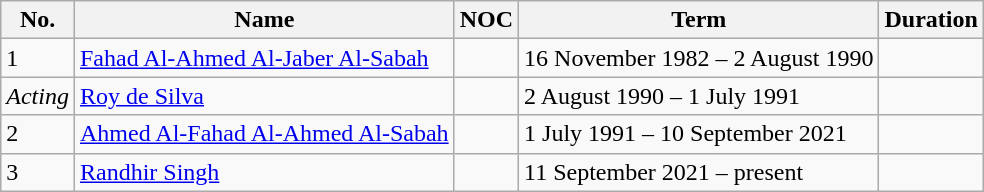<table class="wikitable">
<tr>
<th>No.</th>
<th>Name</th>
<th>NOC</th>
<th>Term</th>
<th>Duration</th>
</tr>
<tr>
<td>1</td>
<td><a href='#'>Fahad Al-Ahmed Al-Jaber Al-Sabah</a></td>
<td></td>
<td>16 November 1982 – 2 August 1990</td>
<td></td>
</tr>
<tr>
<td><em>Acting</em></td>
<td><a href='#'>Roy de Silva</a></td>
<td></td>
<td>2 August 1990 – 1 July 1991</td>
<td></td>
</tr>
<tr>
<td>2</td>
<td><a href='#'>Ahmed Al-Fahad Al-Ahmed Al-Sabah</a></td>
<td></td>
<td>1 July 1991 – 10 September 2021</td>
<td></td>
</tr>
<tr>
<td>3</td>
<td><a href='#'>Randhir Singh</a></td>
<td></td>
<td>11 September 2021 – present</td>
<td></td>
</tr>
</table>
